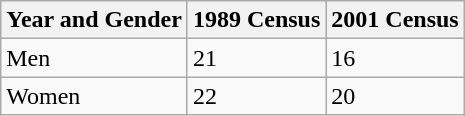<table class="wikitable sortable">
<tr>
<th>Year and Gender</th>
<th>1989 Census</th>
<th>2001 Census</th>
</tr>
<tr>
<td>Men</td>
<td>21</td>
<td>16</td>
</tr>
<tr>
<td>Women</td>
<td>22</td>
<td>20</td>
</tr>
</table>
